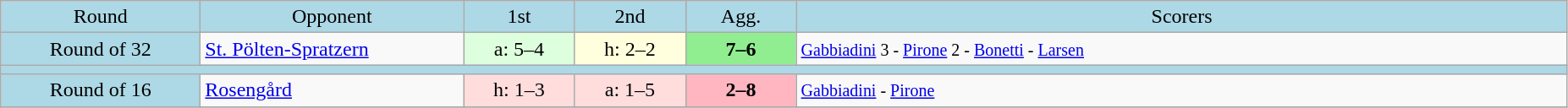<table class="wikitable" style="text-align:center">
<tr bgcolor=lightblue>
<td width=150px>Round</td>
<td width=200px>Opponent</td>
<td width=80px>1st</td>
<td width=80px>2nd</td>
<td width=80px>Agg.</td>
<td width=600px>Scorers</td>
</tr>
<tr>
<td bgcolor=lightblue>Round of 32</td>
<td align=left> <a href='#'>St. Pölten-Spratzern</a></td>
<td bgcolor="#ddffdd">a: 5–4</td>
<td bgcolor="#ffffdd">h: 2–2</td>
<td bgcolor=lightgreen><strong>7–6</strong></td>
<td align=left><small><a href='#'>Gabbiadini</a> 3 - <a href='#'>Pirone</a> 2 - <a href='#'>Bonetti</a> - <a href='#'>Larsen</a></small></td>
</tr>
<tr bgcolor=lightblue>
<td colspan=6></td>
</tr>
<tr>
<td bgcolor=lightblue>Round of 16</td>
<td align=left> <a href='#'>Rosengård</a></td>
<td bgcolor="#ffdddd">h: 1–3</td>
<td bgcolor="#ffdddd">a: 1–5</td>
<td bgcolor=lightpink><strong>2–8</strong></td>
<td align=left><small><a href='#'>Gabbiadini</a> - <a href='#'>Pirone</a></small></td>
</tr>
<tr>
</tr>
</table>
